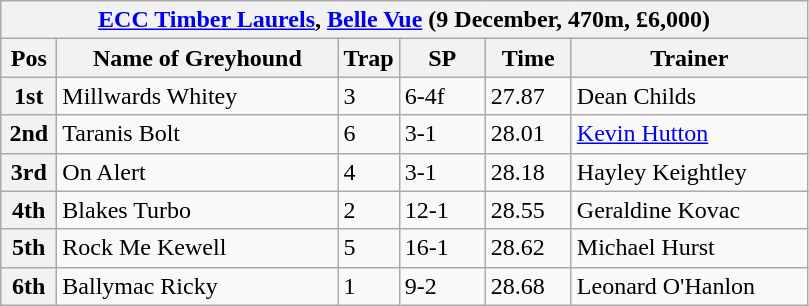<table class="wikitable">
<tr>
<th colspan="6"><a href='#'>ECC Timber Laurels</a>, <a href='#'>Belle Vue</a> (9 December, 470m, £6,000)</th>
</tr>
<tr>
<th width=30>Pos</th>
<th width=180>Name of Greyhound</th>
<th width=30>Trap</th>
<th width=50>SP</th>
<th width=50>Time</th>
<th width=150>Trainer</th>
</tr>
<tr>
<th>1st</th>
<td>Millwards Whitey</td>
<td>3</td>
<td>6-4f</td>
<td>27.87</td>
<td>Dean Childs</td>
</tr>
<tr>
<th>2nd</th>
<td>Taranis Bolt</td>
<td>6</td>
<td>3-1</td>
<td>28.01</td>
<td><a href='#'>Kevin Hutton</a></td>
</tr>
<tr>
<th>3rd</th>
<td>On Alert</td>
<td>4</td>
<td>3-1</td>
<td>28.18</td>
<td>Hayley Keightley</td>
</tr>
<tr>
<th>4th</th>
<td>Blakes Turbo</td>
<td>2</td>
<td>12-1</td>
<td>28.55</td>
<td>Geraldine Kovac</td>
</tr>
<tr>
<th>5th</th>
<td>Rock Me Kewell</td>
<td>5</td>
<td>16-1</td>
<td>28.62</td>
<td>Michael Hurst</td>
</tr>
<tr>
<th>6th</th>
<td>Ballymac Ricky</td>
<td>1</td>
<td>9-2</td>
<td>28.68</td>
<td>Leonard O'Hanlon</td>
</tr>
</table>
